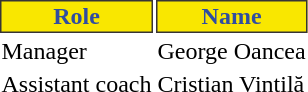<table class="toccolours">
<tr>
<th style="background:#f9e700;color:#304da1;border:1px solid #373435;">Role</th>
<th style="background:#f9e700;color:#304da1;border:1px solid #373435;">Name</th>
</tr>
<tr>
<td>Manager</td>
<td> George Oancea</td>
</tr>
<tr>
<td>Assistant coach</td>
<td> Cristian Vintilă</td>
</tr>
</table>
